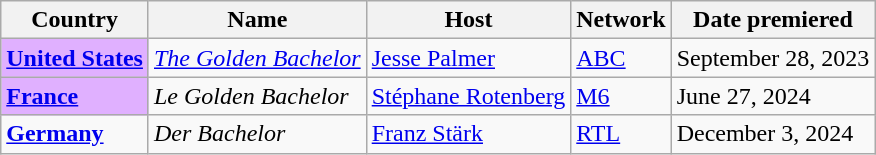<table class="wikitable">
<tr>
<th>Country</th>
<th>Name</th>
<th>Host</th>
<th>Network</th>
<th>Date premiered</th>
</tr>
<tr>
<td style="background:#E0B0FF;"><strong><a href='#'>United States</a></strong></td>
<td><em><a href='#'>The Golden Bachelor</a></em></td>
<td><a href='#'>Jesse Palmer</a></td>
<td><a href='#'>ABC</a></td>
<td>September 28, 2023</td>
</tr>
<tr>
<td style="background:#E0B0FF;"><strong><a href='#'>France</a></strong></td>
<td><em>Le Golden Bachelor</em></td>
<td><a href='#'>Stéphane Rotenberg</a></td>
<td><a href='#'>M6</a></td>
<td>June 27, 2024</td>
</tr>
<tr>
<td><strong><a href='#'>Germany</a></strong></td>
<td><em>Der Bachelor</em></td>
<td><a href='#'>Franz Stärk</a></td>
<td><a href='#'>RTL</a></td>
<td>December 3, 2024</td>
</tr>
</table>
